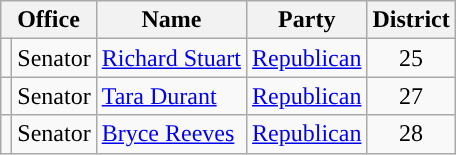<table class=wikitable>
<tr>
<th colspan="2"  style="text-align:center; vertical-align:bottom;">Office</th>
<th style="text-align:center;">Name</th>
<th valign=bottom>Party</th>
<th style="vertical-align:bottom; text-align:center;">District</th>
</tr>
<tr>
<td style="background-color:"></td>
<td>Senator</td>
<td><a href='#'>Richard Stuart</a></td>
<td style="text-align:center;"><a href='#'>Republican</a></td>
<td style="text-align:center;">25</td>
</tr>
<tr>
<td style="background-color:"></td>
<td>Senator</td>
<td><a href='#'>Tara Durant</a></td>
<td style="text-align:center;"><a href='#'>Republican</a></td>
<td style="text-align:center;">27</td>
</tr>
<tr>
<td style="background-color:"></td>
<td>Senator</td>
<td><a href='#'>Bryce Reeves</a></td>
<td style="text-align:center;"><a href='#'>Republican</a></td>
<td style="text-align:center;">28</td>
</tr>
</table>
